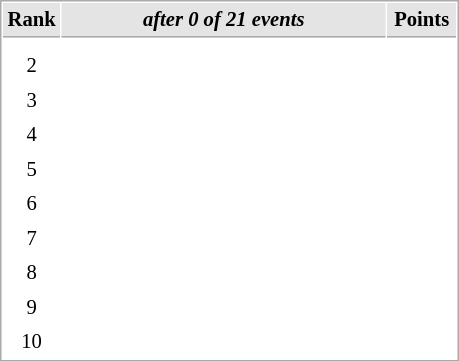<table cellspacing="1" cellpadding="3" style="border:1px solid #AAAAAA;font-size:86%">
<tr style="background-color: #E4E4E4;">
<th style="border-bottom:1px solid #AAAAAA; width: 10px;">Rank</th>
<th style="border-bottom:1px solid #AAAAAA; width: 210px;"><em>after 0 of 21 events</em></th>
<th style="border-bottom:1px solid #AAAAAA; width: 40px;">Points</th>
</tr>
<tr>
<td align=center></td>
<td></td>
<td align=center></td>
</tr>
<tr>
<td align=center>2</td>
<td></td>
<td align=center></td>
</tr>
<tr>
<td align=center>3</td>
<td></td>
<td align=center></td>
</tr>
<tr>
<td align=center>4</td>
<td></td>
<td align=center></td>
</tr>
<tr>
<td align=center>5</td>
<td></td>
<td align=center></td>
</tr>
<tr>
<td align=center>6</td>
<td></td>
<td align=center></td>
</tr>
<tr>
<td align=center>7</td>
<td></td>
<td align=center></td>
</tr>
<tr>
<td align=center>8</td>
<td></td>
<td align=center></td>
</tr>
<tr>
<td align=center>9</td>
<td></td>
<td align=center></td>
</tr>
<tr>
<td align=center>10</td>
<td></td>
<td align=center></td>
</tr>
</table>
